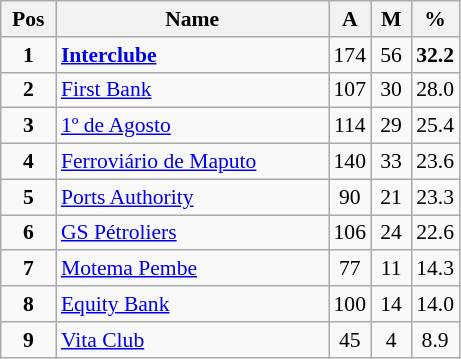<table class="wikitable" style="text-align:center; font-size:90%;">
<tr>
<th width=30px>Pos</th>
<th width=175px>Name</th>
<th width=20px>A</th>
<th width=20px>M</th>
<th width=25px>%</th>
</tr>
<tr>
<td><strong>1</strong></td>
<td align=left> <strong><a href='#'>Interclube</a></strong></td>
<td>174</td>
<td>56</td>
<td align=center><strong>32.2</strong></td>
</tr>
<tr>
<td><strong>2</strong></td>
<td align=left> <a href='#'>First Bank</a></td>
<td>107</td>
<td>30</td>
<td align=center>28.0</td>
</tr>
<tr>
<td><strong>3</strong></td>
<td align=left> <a href='#'>1º de Agosto</a></td>
<td>114</td>
<td>29</td>
<td align=center>25.4</td>
</tr>
<tr>
<td><strong>4</strong></td>
<td align=left> <a href='#'>Ferroviário de Maputo</a></td>
<td>140</td>
<td>33</td>
<td>23.6</td>
</tr>
<tr>
<td><strong>5</strong></td>
<td align=left> <a href='#'>Ports Authority</a></td>
<td>90</td>
<td>21</td>
<td align=center>23.3</td>
</tr>
<tr>
<td><strong>6</strong></td>
<td align=left> <a href='#'>GS Pétroliers</a></td>
<td>106</td>
<td>24</td>
<td align=center>22.6</td>
</tr>
<tr>
<td><strong>7</strong></td>
<td align=left> <a href='#'>Motema Pembe</a></td>
<td>77</td>
<td>11</td>
<td align=center>14.3</td>
</tr>
<tr>
<td><strong>8</strong></td>
<td align=left> <a href='#'>Equity Bank</a></td>
<td>100</td>
<td>14</td>
<td align=center>14.0</td>
</tr>
<tr>
<td><strong>9</strong></td>
<td align=left> <a href='#'>Vita Club</a></td>
<td>45</td>
<td>4</td>
<td align=center>8.9</td>
</tr>
</table>
